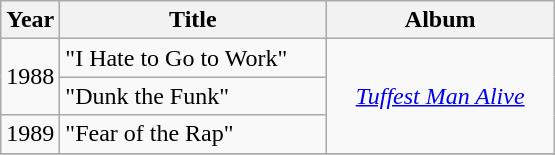<table class="wikitable" style="text-align:center;">
<tr>
<th rowspan="1" style="width:10px;">Year</th>
<th rowspan="1" style="width:170px;">Title</th>
<th rowspan="1" style="width:145px;">Album</th>
</tr>
<tr>
<td rowspan="2">1988</td>
<td style="text-align:left;">"I Hate to Go to Work"</td>
<td rowspan="3"><em><a href='#'>Tuffest Man Alive</a></em></td>
</tr>
<tr>
<td style="text-align:left;">"Dunk the Funk"</td>
</tr>
<tr>
<td>1989</td>
<td style="text-align:left;">"Fear of the Rap"</td>
</tr>
<tr>
</tr>
</table>
